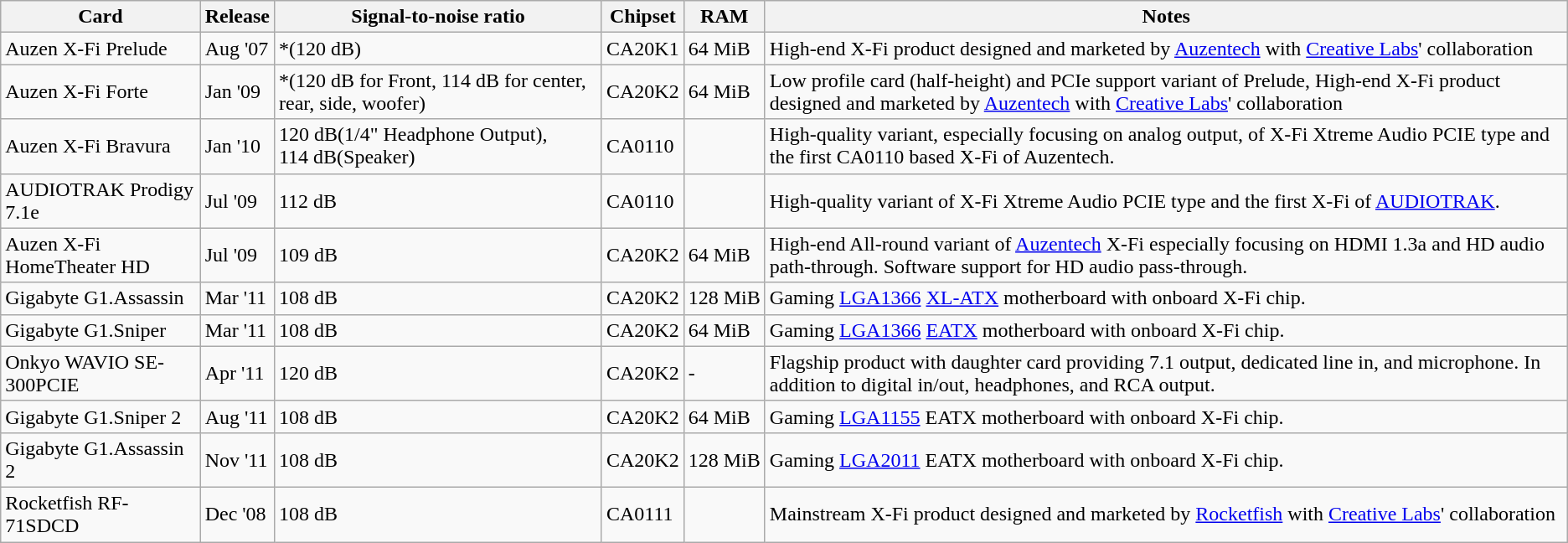<table class="wikitable">
<tr>
<th>Card</th>
<th>Release</th>
<th>Signal-to-noise ratio</th>
<th>Chipset</th>
<th>RAM</th>
<th>Notes</th>
</tr>
<tr>
<td>Auzen X-Fi Prelude</td>
<td>Aug '07</td>
<td>*(120 dB)</td>
<td>CA20K1</td>
<td>64 MiB</td>
<td>High-end X-Fi product designed and marketed by <a href='#'>Auzentech</a> with <a href='#'>Creative Labs</a>' collaboration</td>
</tr>
<tr>
<td>Auzen X-Fi Forte</td>
<td>Jan '09</td>
<td>*(120 dB for Front, 114 dB for center, rear, side, woofer)</td>
<td>CA20K2</td>
<td>64 MiB</td>
<td>Low profile card (half-height) and PCIe support variant of Prelude, High-end X-Fi product designed and marketed by <a href='#'>Auzentech</a> with <a href='#'>Creative Labs</a>' collaboration</td>
</tr>
<tr>
<td>Auzen X-Fi Bravura</td>
<td>Jan '10</td>
<td>120 dB(1/4" Headphone Output), 114 dB(Speaker)</td>
<td>CA0110</td>
<td></td>
<td>High-quality variant, especially focusing on analog output, of X-Fi Xtreme Audio PCIE type and the first CA0110 based X-Fi of Auzentech.</td>
</tr>
<tr>
<td>AUDIOTRAK Prodigy 7.1e</td>
<td>Jul '09</td>
<td>112 dB</td>
<td>CA0110</td>
<td></td>
<td>High-quality variant of X-Fi Xtreme Audio PCIE type and the first X-Fi of <a href='#'>AUDIOTRAK</a>.</td>
</tr>
<tr>
<td>Auzen X-Fi HomeTheater HD</td>
<td>Jul '09</td>
<td>109 dB</td>
<td>CA20K2</td>
<td>64 MiB</td>
<td>High-end All-round variant of <a href='#'>Auzentech</a> X-Fi especially focusing on HDMI 1.3a and HD audio path-through. Software support for HD audio pass-through.</td>
</tr>
<tr>
<td>Gigabyte G1.Assassin</td>
<td>Mar '11</td>
<td>108 dB</td>
<td>CA20K2</td>
<td>128 MiB</td>
<td>Gaming <a href='#'>LGA1366</a> <a href='#'>XL-ATX</a> motherboard with onboard X-Fi chip.</td>
</tr>
<tr>
<td>Gigabyte G1.Sniper</td>
<td>Mar '11</td>
<td>108 dB</td>
<td>CA20K2</td>
<td>64 MiB</td>
<td>Gaming <a href='#'>LGA1366</a> <a href='#'>EATX</a> motherboard with onboard X-Fi chip.</td>
</tr>
<tr>
<td>Onkyo WAVIO SE-300PCIE</td>
<td>Apr '11</td>
<td>120 dB</td>
<td>CA20K2</td>
<td>-</td>
<td>Flagship product with daughter card providing 7.1 output, dedicated line in, and microphone.  In addition to digital in/out, headphones, and RCA output.</td>
</tr>
<tr>
<td>Gigabyte G1.Sniper 2</td>
<td>Aug '11</td>
<td>108 dB</td>
<td>CA20K2</td>
<td>64 MiB</td>
<td>Gaming <a href='#'>LGA1155</a> EATX motherboard with onboard X-Fi chip.</td>
</tr>
<tr>
<td>Gigabyte G1.Assassin 2</td>
<td>Nov '11</td>
<td>108 dB</td>
<td>CA20K2</td>
<td>128 MiB</td>
<td>Gaming <a href='#'>LGA2011</a> EATX motherboard with onboard X-Fi chip.</td>
</tr>
<tr>
<td>Rocketfish RF-71SDCD</td>
<td>Dec '08</td>
<td>108 dB</td>
<td>CA0111</td>
<td></td>
<td>Mainstream X-Fi product designed and marketed by <a href='#'>Rocketfish</a> with <a href='#'>Creative Labs</a>' collaboration</td>
</tr>
</table>
